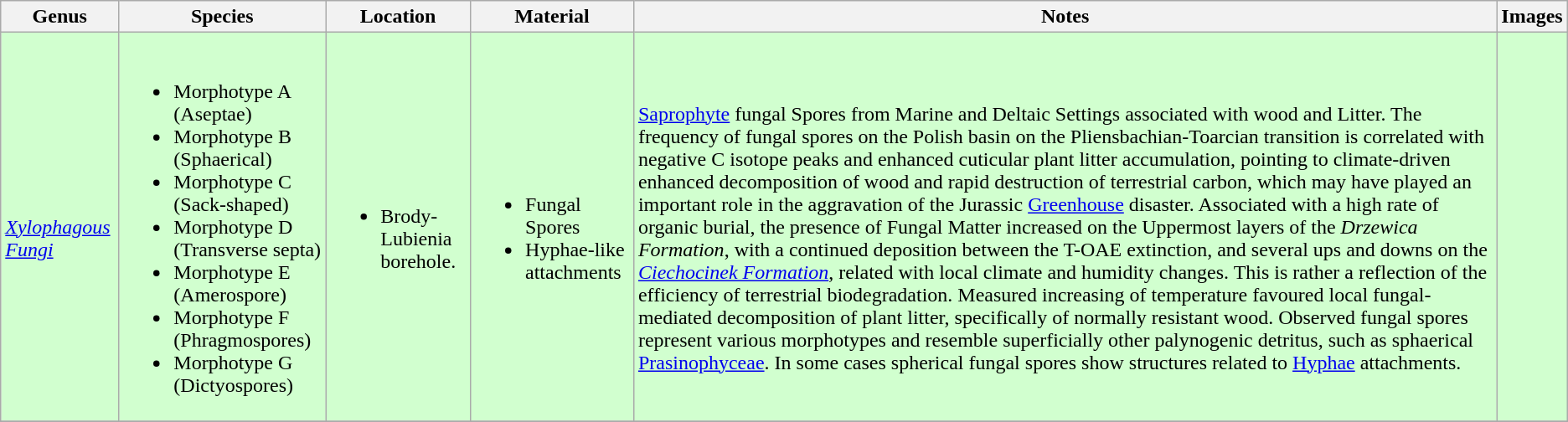<table class="wikitable sortable">
<tr>
<th>Genus</th>
<th>Species</th>
<th>Location</th>
<th>Material</th>
<th>Notes</th>
<th>Images</th>
</tr>
<tr>
<td style="background:#D1FFCF;"><br><em><a href='#'>Xylophagous Fungi</a></em></td>
<td style="background:#D1FFCF;"><br><ul><li>Morphotype A (Aseptae)</li><li>Morphotype B (Sphaerical)</li><li>Morphotype C (Sack-shaped)</li><li>Morphotype D (Transverse septa)</li><li>Morphotype E (Amerospore)</li><li>Morphotype F (Phragmospores)</li><li>Morphotype G (Dictyospores)</li></ul></td>
<td style="background:#D1FFCF;"><br><ul><li>Brody-Lubienia borehole.</li></ul></td>
<td style="background:#D1FFCF;"><br><ul><li>Fungal Spores</li><li>Hyphae-like attachments</li></ul></td>
<td style="background:#D1FFCF;"><br><a href='#'>Saprophyte</a> fungal Spores from Marine and Deltaic Settings associated with wood and Litter. The frequency of fungal spores on the Polish basin on the Pliensbachian-Toarcian transition is correlated with negative C isotope peaks and enhanced cuticular plant litter accumulation, pointing to climate-driven enhanced decomposition of wood and rapid destruction of terrestrial carbon, which may have played an important role in the aggravation of the Jurassic <a href='#'>Greenhouse</a> disaster. Associated with a high rate of organic burial, the presence of Fungal Matter increased on the Uppermost layers of the <em>Drzewica Formation</em>, with a continued deposition between the T-OAE extinction, and several ups and downs on the <em><a href='#'>Ciechocinek Formation</a></em>, related with local climate and humidity changes. This is rather a reflection of the efficiency of terrestrial biodegradation. Measured increasing of temperature favoured local fungal-mediated decomposition of plant litter, specifically of normally resistant wood. Observed fungal spores represent various morphotypes and resemble superficially other palynogenic detritus, such as sphaerical <a href='#'>Prasinophyceae</a>. In some cases spherical fungal spores show structures related to <a href='#'>Hyphae</a> attachments.</td>
<td style="background:#D1FFCF;"><br></td>
</tr>
<tr>
</tr>
</table>
